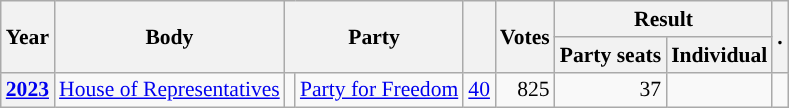<table class="wikitable plainrowheaders sortable" border=2 cellpadding=4 cellspacing=0 style="border: 1px #aaa solid; font-size: 90%; text-align:center;">
<tr>
<th scope="col" rowspan=2>Year</th>
<th scope="col" rowspan=2>Body</th>
<th scope="col" colspan=2 rowspan=2>Party</th>
<th scope="col" rowspan=2></th>
<th scope="col" rowspan=2>Votes</th>
<th scope="colgroup" colspan=2>Result</th>
<th scope="col" rowspan=2 class="unsortable">.</th>
</tr>
<tr>
<th scope="col">Party seats</th>
<th scope="col">Individual</th>
</tr>
<tr>
<th scope="row"><a href='#'>2023</a></th>
<td><a href='#'>House of Representatives</a></td>
<td style="background-color:"></td>
<td><a href='#'>Party for Freedom</a></td>
<td style=text-align:right><a href='#'>40</a></td>
<td style=text-align:right>825</td>
<td style=text-align:right>37</td>
<td></td>
<td></td>
</tr>
</table>
